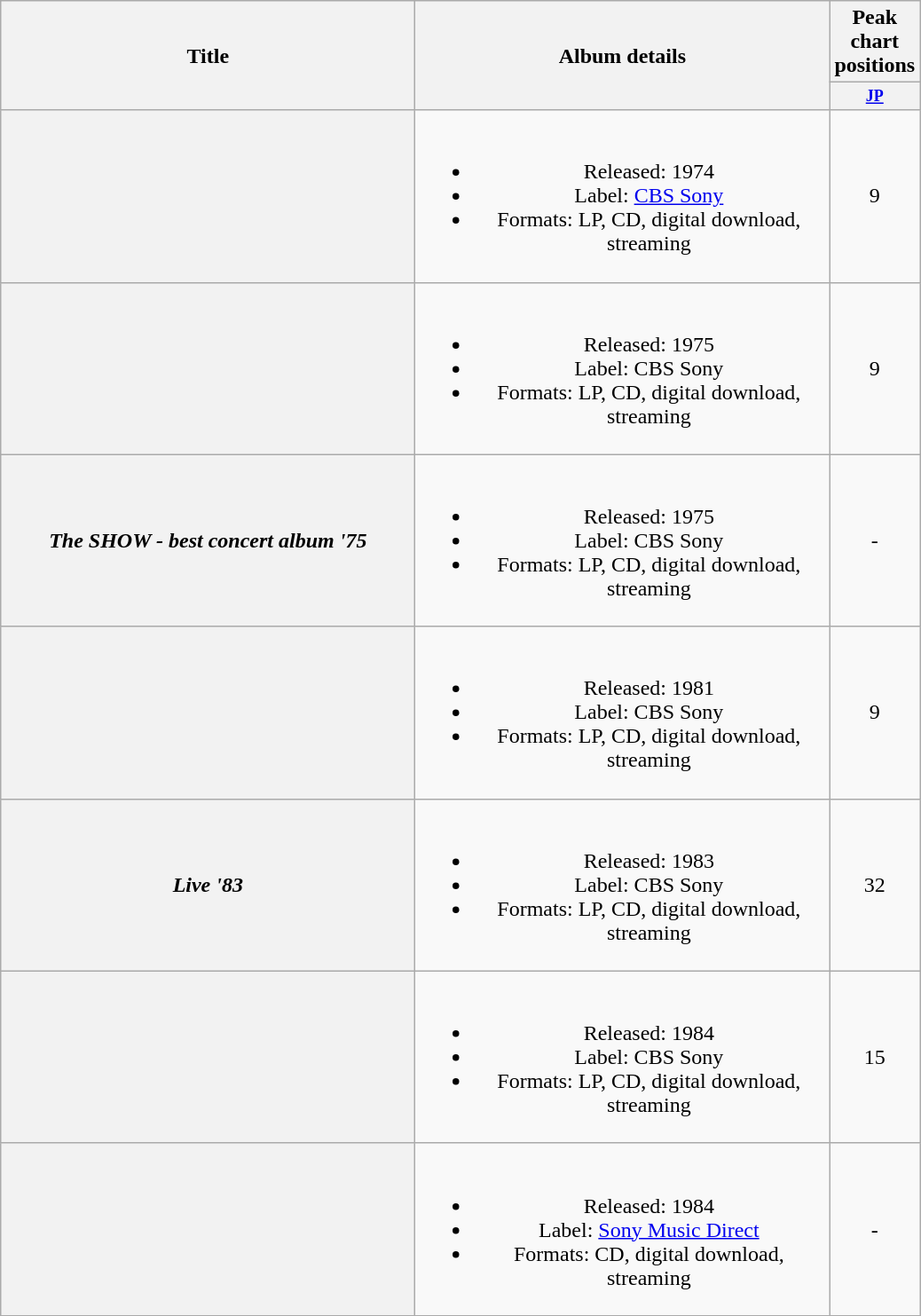<table class="wikitable plainrowheaders" style="text-align:center;">
<tr>
<th scope="col" rowspan="2" style="width:19em;">Title</th>
<th scope="col" rowspan="2" style="width:19em;">Album details</th>
<th scope="col">Peak chart positions</th>
</tr>
<tr>
<th style="width:2em;font-size:75%"><a href='#'>JP</a><br></th>
</tr>
<tr>
<th scope="row"></th>
<td><br><ul><li>Released: 1974</li><li>Label: <a href='#'>CBS Sony</a></li><li>Formats: LP, CD, digital download, streaming</li></ul></td>
<td>9</td>
</tr>
<tr>
<th scope="row"></th>
<td><br><ul><li>Released: 1975</li><li>Label: CBS Sony</li><li>Formats: LP, CD, digital download, streaming</li></ul></td>
<td>9</td>
</tr>
<tr>
<th scope="row"><em>The SHOW - best concert album '75</em></th>
<td><br><ul><li>Released: 1975</li><li>Label: CBS Sony</li><li>Formats: LP, CD, digital download, streaming</li></ul></td>
<td>-</td>
</tr>
<tr>
<th scope="row"></th>
<td><br><ul><li>Released: 1981</li><li>Label: CBS Sony</li><li>Formats: LP, CD, digital download, streaming</li></ul></td>
<td>9</td>
</tr>
<tr>
<th scope="row"><em>Live '83</em></th>
<td><br><ul><li>Released: 1983</li><li>Label: CBS Sony</li><li>Formats: LP, CD, digital download, streaming</li></ul></td>
<td>32</td>
</tr>
<tr>
<th scope="row"></th>
<td><br><ul><li>Released: 1984</li><li>Label: CBS Sony</li><li>Formats: LP, CD, digital download, streaming</li></ul></td>
<td>15</td>
</tr>
<tr>
<th scope="row"></th>
<td><br><ul><li>Released: 1984</li><li>Label: <a href='#'>Sony Music Direct</a></li><li>Formats: CD, digital download, streaming</li></ul></td>
<td>-</td>
</tr>
<tr>
</tr>
</table>
